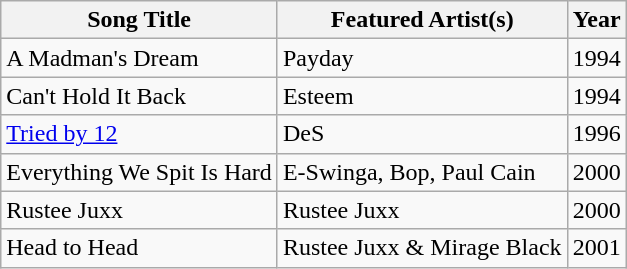<table class="wikitable">
<tr>
<th align="center">Song Title</th>
<th align="center" width>Featured Artist(s)</th>
<th align="center" width>Year</th>
</tr>
<tr>
<td>A Madman's Dream</td>
<td>Payday</td>
<td>1994</td>
</tr>
<tr>
<td>Can't Hold It Back</td>
<td>Esteem</td>
<td>1994</td>
</tr>
<tr>
<td><a href='#'>Tried by 12</a></td>
<td>DeS</td>
<td>1996</td>
</tr>
<tr>
<td>Everything We Spit Is Hard</td>
<td>E-Swinga, Bop, Paul Cain</td>
<td>2000</td>
</tr>
<tr>
<td>Rustee Juxx</td>
<td>Rustee Juxx</td>
<td>2000</td>
</tr>
<tr>
<td>Head to Head</td>
<td>Rustee Juxx & Mirage Black</td>
<td>2001</td>
</tr>
</table>
